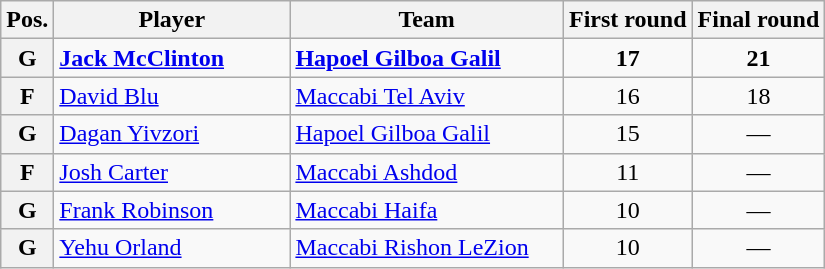<table class="wikitable">
<tr>
<th>Pos.</th>
<th width=150>Player</th>
<th width=175>Team</th>
<th>First round</th>
<th>Final round</th>
</tr>
<tr>
<th>G</th>
<td> <strong><a href='#'>Jack McClinton</a></strong></td>
<td><strong><a href='#'>Hapoel Gilboa Galil</a></strong></td>
<td align=center><strong>17</strong></td>
<td align=center><strong>21</strong></td>
</tr>
<tr>
<th>F</th>
<td> <a href='#'>David Blu</a></td>
<td><a href='#'>Maccabi Tel Aviv</a></td>
<td align=center>16</td>
<td align=center>18</td>
</tr>
<tr>
<th>G</th>
<td> <a href='#'>Dagan Yivzori</a></td>
<td><a href='#'>Hapoel Gilboa Galil</a></td>
<td align=center>15</td>
<td align=center>—</td>
</tr>
<tr>
<th>F</th>
<td> <a href='#'>Josh Carter</a></td>
<td><a href='#'>Maccabi Ashdod</a></td>
<td align=center>11</td>
<td align=center>—</td>
</tr>
<tr>
<th>G</th>
<td> <a href='#'>Frank Robinson</a></td>
<td><a href='#'>Maccabi Haifa</a></td>
<td align=center>10</td>
<td align=center>—</td>
</tr>
<tr>
<th>G</th>
<td> <a href='#'>Yehu Orland</a></td>
<td><a href='#'>Maccabi Rishon LeZion</a></td>
<td align=center>10</td>
<td align=center>—</td>
</tr>
</table>
